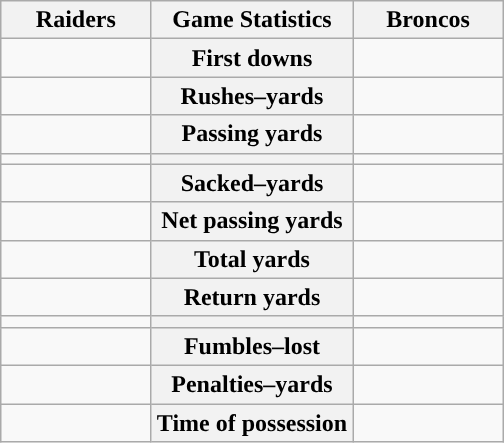<table class="wikitable" style="margin: 1em auto 1em auto">
<tr>
<th style="width:30%;">Raiders</th>
<th style="width:40%;">Game Statistics</th>
<th style="width:30%;">Broncos</th>
</tr>
<tr>
<td style="text-align:right;"></td>
<th>First downs</th>
<td></td>
</tr>
<tr>
<td style="text-align:right;"></td>
<th>Rushes–yards</th>
<td></td>
</tr>
<tr>
<td style="text-align:right;"></td>
<th>Passing yards</th>
<td></td>
</tr>
<tr>
<td style="text-align:right;"></td>
<th></th>
<td></td>
</tr>
<tr>
<td style="text-align:right;"></td>
<th>Sacked–yards</th>
<td></td>
</tr>
<tr>
<td style="text-align:right;"></td>
<th>Net passing yards</th>
<td></td>
</tr>
<tr>
<td style="text-align:right;"></td>
<th>Total yards</th>
<td></td>
</tr>
<tr>
<td style="text-align:right;"></td>
<th>Return yards</th>
<td></td>
</tr>
<tr>
<td style="text-align:right;"></td>
<th></th>
<td></td>
</tr>
<tr>
<td style="text-align:right;"></td>
<th>Fumbles–lost</th>
<td></td>
</tr>
<tr>
<td style="text-align:right;"></td>
<th>Penalties–yards</th>
<td></td>
</tr>
<tr>
<td style="text-align:right;"></td>
<th>Time of possession</th>
<td></td>
</tr>
</table>
